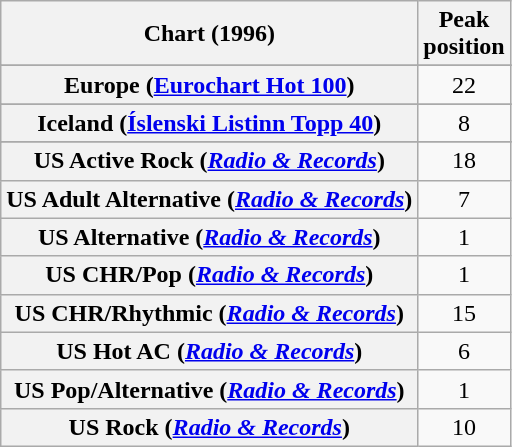<table class="wikitable sortable plainrowheaders" style="text-align:center">
<tr>
<th scope="col">Chart (1996)</th>
<th scope="col">Peak<br>position</th>
</tr>
<tr>
</tr>
<tr>
</tr>
<tr>
</tr>
<tr>
</tr>
<tr>
</tr>
<tr>
</tr>
<tr>
<th scope="row">Europe (<a href='#'>Eurochart Hot 100</a>)</th>
<td>22</td>
</tr>
<tr>
</tr>
<tr>
</tr>
<tr>
<th scope="row">Iceland (<a href='#'>Íslenski Listinn Topp 40</a>)</th>
<td>8</td>
</tr>
<tr>
</tr>
<tr>
</tr>
<tr>
</tr>
<tr>
</tr>
<tr>
</tr>
<tr>
</tr>
<tr>
</tr>
<tr>
</tr>
<tr>
</tr>
<tr>
</tr>
<tr>
</tr>
<tr>
</tr>
<tr>
</tr>
<tr>
</tr>
<tr>
</tr>
<tr>
</tr>
<tr>
</tr>
<tr>
<th scope="row">US Active Rock (<em><a href='#'>Radio & Records</a></em>)</th>
<td>18</td>
</tr>
<tr>
<th scope="row">US Adult Alternative (<em><a href='#'>Radio & Records</a></em>)</th>
<td>7</td>
</tr>
<tr>
<th scope="row">US Alternative (<em><a href='#'>Radio & Records</a></em>)</th>
<td>1</td>
</tr>
<tr>
<th scope="row">US CHR/Pop (<em><a href='#'>Radio & Records</a></em>)</th>
<td>1</td>
</tr>
<tr>
<th scope="row">US CHR/Rhythmic (<em><a href='#'>Radio & Records</a></em>)</th>
<td>15</td>
</tr>
<tr>
<th scope="row">US Hot AC (<em><a href='#'>Radio & Records</a></em>)</th>
<td>6</td>
</tr>
<tr>
<th scope="row">US Pop/Alternative (<em><a href='#'>Radio & Records</a></em>)</th>
<td>1</td>
</tr>
<tr>
<th scope="row">US Rock (<em><a href='#'>Radio & Records</a></em>)</th>
<td>10</td>
</tr>
</table>
